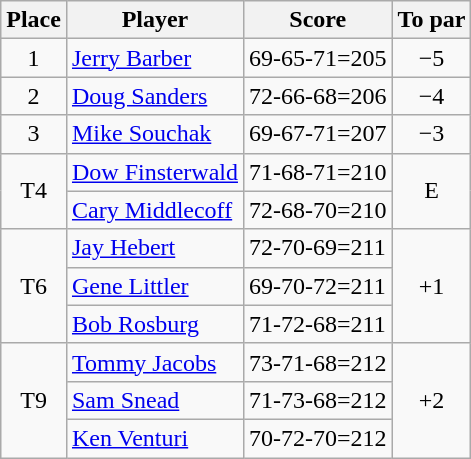<table class=wikitable>
<tr>
<th>Place</th>
<th>Player</th>
<th>Score</th>
<th>To par</th>
</tr>
<tr>
<td align=center>1</td>
<td> <a href='#'>Jerry Barber</a></td>
<td>69-65-71=205</td>
<td align=center>−5</td>
</tr>
<tr>
<td align=center>2</td>
<td> <a href='#'>Doug Sanders</a></td>
<td>72-66-68=206</td>
<td align=center>−4</td>
</tr>
<tr>
<td align=center>3</td>
<td> <a href='#'>Mike Souchak</a></td>
<td>69-67-71=207</td>
<td align=center>−3</td>
</tr>
<tr>
<td rowspan=2 align=center>T4</td>
<td> <a href='#'>Dow Finsterwald</a></td>
<td>71-68-71=210</td>
<td rowspan=2 align=center>E</td>
</tr>
<tr>
<td> <a href='#'>Cary Middlecoff</a></td>
<td>72-68-70=210</td>
</tr>
<tr>
<td rowspan=3 align=center>T6</td>
<td> <a href='#'>Jay Hebert</a></td>
<td>72-70-69=211</td>
<td rowspan=3 align=center>+1</td>
</tr>
<tr>
<td> <a href='#'>Gene Littler</a></td>
<td>69-70-72=211</td>
</tr>
<tr>
<td> <a href='#'>Bob Rosburg</a></td>
<td>71-72-68=211</td>
</tr>
<tr>
<td rowspan=3 align=center>T9</td>
<td> <a href='#'>Tommy Jacobs</a></td>
<td>73-71-68=212</td>
<td rowspan=3 align=center>+2</td>
</tr>
<tr>
<td> <a href='#'>Sam Snead</a></td>
<td>71-73-68=212</td>
</tr>
<tr>
<td> <a href='#'>Ken Venturi</a></td>
<td>70-72-70=212</td>
</tr>
</table>
